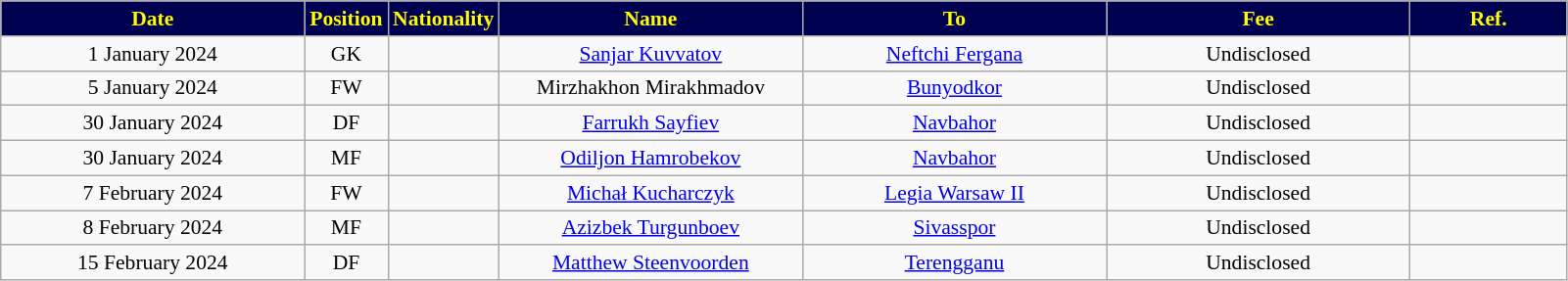<table class="wikitable"  style="text-align:center; font-size:90%; ">
<tr>
<th style="background:#000050; color:yellow; width:200px;">Date</th>
<th style="background:#000050; color:yellow; width:50px;">Position</th>
<th style="background:#000050; color:yellow; width:50px;">Nationality</th>
<th style="background:#000050; color:yellow; width:200px;">Name</th>
<th style="background:#000050; color:yellow; width:200px;">To</th>
<th style="background:#000050; color:yellow; width:200px;">Fee</th>
<th style="background:#000050; color:yellow; width:100px;">Ref.</th>
</tr>
<tr>
<td>1 January 2024</td>
<td>GK</td>
<td></td>
<td><a href='#'>Sanjar Kuvvatov</a></td>
<td><a href='#'>Neftchi Fergana</a></td>
<td>Undisclosed</td>
<td></td>
</tr>
<tr>
<td>5 January 2024</td>
<td>FW</td>
<td></td>
<td>Mirzhakhon Mirakhmadov</td>
<td><a href='#'>Bunyodkor</a></td>
<td>Undisclosed</td>
<td></td>
</tr>
<tr>
<td>30 January 2024</td>
<td>DF</td>
<td></td>
<td><a href='#'>Farrukh Sayfiev</a></td>
<td><a href='#'>Navbahor</a></td>
<td>Undisclosed</td>
<td></td>
</tr>
<tr>
<td>30 January 2024</td>
<td>MF</td>
<td></td>
<td><a href='#'>Odiljon Hamrobekov</a></td>
<td><a href='#'>Navbahor</a></td>
<td>Undisclosed</td>
<td></td>
</tr>
<tr>
<td>7 February 2024</td>
<td>FW</td>
<td></td>
<td><a href='#'>Michał Kucharczyk</a></td>
<td><a href='#'>Legia Warsaw II</a></td>
<td>Undisclosed</td>
<td></td>
</tr>
<tr>
<td>8 February 2024</td>
<td>MF</td>
<td></td>
<td><a href='#'>Azizbek Turgunboev</a></td>
<td><a href='#'>Sivasspor</a></td>
<td>Undisclosed</td>
<td></td>
</tr>
<tr>
<td>15 February 2024</td>
<td>DF</td>
<td></td>
<td><a href='#'>Matthew Steenvoorden</a></td>
<td><a href='#'>Terengganu</a></td>
<td>Undisclosed</td>
<td></td>
</tr>
</table>
